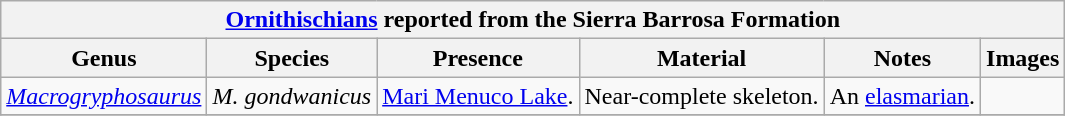<table class="wikitable" align="center">
<tr>
<th colspan="6" align="center"><strong><a href='#'>Ornithischians</a> reported from the Sierra Barrosa Formation</strong></th>
</tr>
<tr>
<th>Genus</th>
<th>Species</th>
<th>Presence</th>
<th><strong>Material</strong></th>
<th>Notes</th>
<th>Images</th>
</tr>
<tr>
<td><em><a href='#'>Macrogryphosaurus</a></em></td>
<td><em>M. gondwanicus</em></td>
<td><a href='#'>Mari Menuco Lake</a>.</td>
<td>Near-complete skeleton.</td>
<td>An <a href='#'>elasmarian</a>.</td>
<td></td>
</tr>
<tr>
</tr>
</table>
